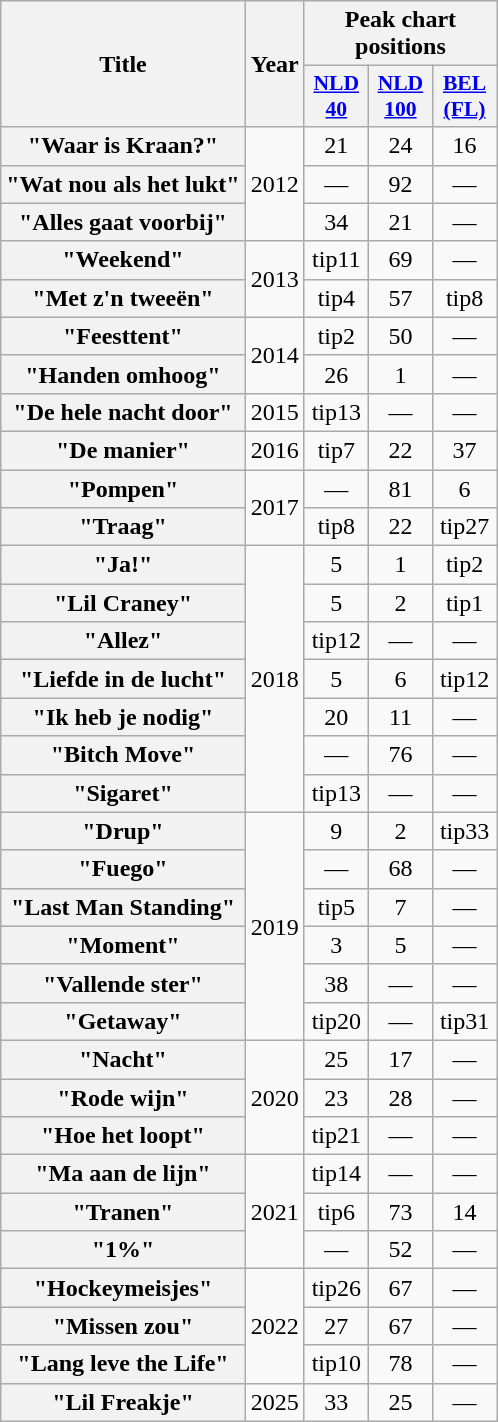<table class="wikitable plainrowheaders" style="text-align:center">
<tr>
<th scope="col" rowspan="2">Title</th>
<th scope="col" rowspan="2">Year</th>
<th scope="col" colspan="3">Peak chart positions</th>
</tr>
<tr>
<th scope="col" style="width:2.5em;font-size:90%;"><a href='#'>NLD<br>40</a><br></th>
<th scope="col" style="width:2.5em;font-size:90%;"><a href='#'>NLD<br>100</a><br></th>
<th scope="col" style="width:2.5em;font-size:90%;"><a href='#'>BEL<br>(FL)</a><br></th>
</tr>
<tr>
<th scope="row">"Waar is Kraan?"</th>
<td rowspan="3">2012</td>
<td>21</td>
<td>24</td>
<td>16</td>
</tr>
<tr>
<th scope="row">"Wat nou als het lukt"</th>
<td>—</td>
<td>92</td>
<td>—</td>
</tr>
<tr>
<th scope="row">"Alles gaat voorbij"<br></th>
<td>34</td>
<td>21</td>
<td>—</td>
</tr>
<tr>
<th scope="row">"Weekend"<br></th>
<td rowspan="2">2013</td>
<td>tip11</td>
<td>69</td>
<td>—</td>
</tr>
<tr>
<th scope="row">"Met z'n tweeën"</th>
<td>tip4</td>
<td>57</td>
<td>tip8</td>
</tr>
<tr>
<th scope="row">"Feesttent"<br></th>
<td rowspan="2">2014</td>
<td>tip2</td>
<td>50</td>
<td>—</td>
</tr>
<tr>
<th scope="row">"Handen omhoog"<br></th>
<td>26</td>
<td>1</td>
<td>—</td>
</tr>
<tr>
<th scope="row">"De hele nacht door"<br></th>
<td>2015</td>
<td>tip13</td>
<td>—</td>
<td>—</td>
</tr>
<tr>
<th scope="row">"De manier"<br></th>
<td>2016</td>
<td>tip7</td>
<td>22</td>
<td>37</td>
</tr>
<tr>
<th scope="row">"Pompen"</th>
<td rowspan="2">2017</td>
<td>—</td>
<td>81</td>
<td>6</td>
</tr>
<tr>
<th scope="row">"Traag"<br></th>
<td>tip8</td>
<td>22</td>
<td>tip27</td>
</tr>
<tr>
<th scope="row">"Ja!"<br></th>
<td rowspan="7">2018</td>
<td>5</td>
<td>1</td>
<td>tip2</td>
</tr>
<tr>
<th scope="row">"Lil Craney"</th>
<td>5</td>
<td>2</td>
<td>tip1</td>
</tr>
<tr>
<th scope="row">"Allez"<br></th>
<td>tip12</td>
<td>—</td>
<td>—</td>
</tr>
<tr>
<th scope="row">"Liefde in de lucht"<br></th>
<td>5</td>
<td>6</td>
<td>tip12</td>
</tr>
<tr>
<th scope="row">"Ik heb je nodig"<br></th>
<td>20</td>
<td>11</td>
<td>—</td>
</tr>
<tr>
<th scope="row">"Bitch Move"<br></th>
<td>—</td>
<td>76</td>
<td>—</td>
</tr>
<tr>
<th scope="row">"Sigaret"</th>
<td>tip13</td>
<td>—</td>
<td>—</td>
</tr>
<tr>
<th scope="row">"Drup"<br></th>
<td rowspan="6">2019</td>
<td>9</td>
<td>2</td>
<td>tip33</td>
</tr>
<tr>
<th scope="row">"Fuego"<br></th>
<td>—</td>
<td>68</td>
<td>—</td>
</tr>
<tr>
<th scope="row">"Last Man Standing"<br></th>
<td>tip5</td>
<td>7</td>
<td>—</td>
</tr>
<tr>
<th scope="row">"Moment"<br></th>
<td>3</td>
<td>5</td>
<td>—</td>
</tr>
<tr>
<th scope="row">"Vallende ster"</th>
<td>38</td>
<td>—</td>
<td>—</td>
</tr>
<tr>
<th scope="row">"Getaway"</th>
<td>tip20</td>
<td>—</td>
<td>tip31</td>
</tr>
<tr>
<th scope="row">"Nacht"<br></th>
<td rowspan="3">2020</td>
<td>25</td>
<td>17</td>
<td>—</td>
</tr>
<tr>
<th scope="row">"Rode wijn"<br></th>
<td>23</td>
<td>28</td>
<td>—</td>
</tr>
<tr>
<th scope="row">"Hoe het loopt"<br></th>
<td>tip21</td>
<td>—</td>
<td>—</td>
</tr>
<tr>
<th scope="row">"Ma aan de lijn"</th>
<td rowspan="3">2021</td>
<td>tip14</td>
<td>—</td>
<td>—</td>
</tr>
<tr>
<th scope="row">"Tranen"<br></th>
<td>tip6</td>
<td>73</td>
<td>14</td>
</tr>
<tr>
<th scope="row">"1%"<br></th>
<td>—</td>
<td>52</td>
<td>—</td>
</tr>
<tr>
<th scope="row">"Hockeymeisjes"<br></th>
<td rowspan="3">2022</td>
<td>tip26</td>
<td>67</td>
<td>—</td>
</tr>
<tr>
<th scope="row">"Missen zou"<br></th>
<td>27</td>
<td>67</td>
<td>—</td>
</tr>
<tr>
<th scope="row">"Lang leve the Life"</th>
<td>tip10</td>
<td>78</td>
<td>—</td>
</tr>
<tr>
<th scope="row">"Lil Freakje"<br></th>
<td>2025</td>
<td>33</td>
<td>25</td>
<td>—</td>
</tr>
</table>
